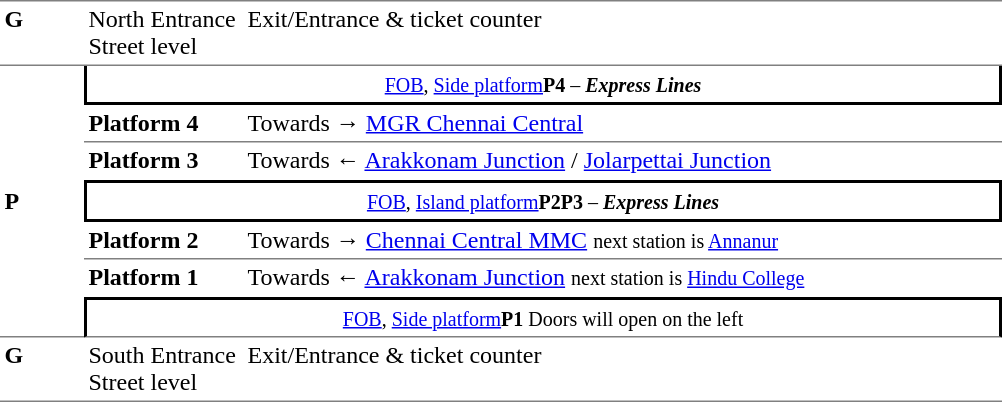<table cellpadding="3" cellspacing="0" border="0">
<tr>
<td valign="top" width="50" style="border-top:solid 1px gray;border-bottom:solid 1px gray;"><strong>G</strong></td>
<td valign="top" width="100" style="border-top:solid 1px gray;border-bottom:solid 1px gray;">North Entrance Street level</td>
<td valign="top" width="390" style="border-top:solid 1px gray;border-bottom:solid 1px gray;">Exit/Entrance & ticket counter</td>
</tr>
<tr>
<td rowspan="7" style="border-bottom:solid 1px gray;" width="50" valign="center"><strong>P</strong></td>
<td colspan="2" style="border-right:solid 2px black;border-left:solid 2px black;border-bottom:solid 2px black;text-align:center;"><a href='#'><small>FOB</small></a><small>, <a href='#'>Side platform</a><strong>P4</strong> – <strong><em>Express Lines</em></strong></small></td>
</tr>
<tr>
<td width="100" style="border-bottom:solid 1px gray;"><span><strong>Platform 4</strong></span></td>
<td width="500" style="border-bottom:solid 1px gray;">Towards → <a href='#'>MGR Chennai Central</a></td>
</tr>
<tr>
<td width="100" style="border-bottom:solid 1px white;"><span><strong>Platform 3</strong></span></td>
<td width="500" style="border-bottom:solid 1px white;">Towards ← <a href='#'>Arakkonam Junction</a> / <a href='#'>Jolarpettai Junction</a></td>
</tr>
<tr>
<td colspan="2" style="border-top:solid 2px black;border-right:solid 2px black;border-left:solid 2px black;border-bottom:solid 2px black;text-align:center;"><a href='#'><small>FOB</small></a><small>, <a href='#'>Island platform</a><strong>P2</strong><strong>P3</strong> – <strong><em>Express Lines</em></strong></small></td>
</tr>
<tr>
<td width="100" style="border-bottom:solid 1px gray;"><span><strong>Platform 2</strong></span></td>
<td style="border-bottom:solid 1px gray;" width="500">Towards → <a href='#'>Chennai Central MMC</a> <small>next station is <a href='#'>Annanur</a></small></td>
</tr>
<tr>
<td width="100" style="border-bottom:solid 1px white;"><span><strong>Platform 1</strong></span></td>
<td style="border-bottom:solid 1px white;" width="500">Towards ← <a href='#'>Arakkonam Junction</a> <small>next station is <a href='#'>Hindu College</a></small></td>
</tr>
<tr>
<td colspan="2" width="100" style="border-top:solid 2px black;border-right:solid 2px black;border-left:solid 2px black;border-bottom:solid 1px gray;" align="center"><a href='#'><small>FOB</small></a><small>, <a href='#'>Side platform</a><strong>P1</strong> Doors will open on the left</small></td>
</tr>
<tr>
<td style="border-bottom:solid 1px gray;" width="50" valign="top"><strong>G</strong></td>
<td style="border-bottom:solid 1px gray;" width="50" valign="top">South Entrance Street level</td>
<td style="border-bottom:solid 1px gray;" width="50" valign="top">Exit/Entrance & ticket counter</td>
</tr>
<tr>
</tr>
</table>
